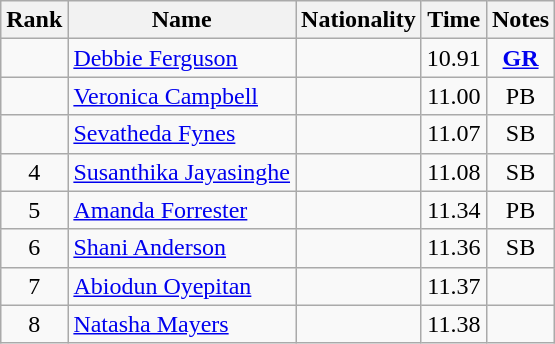<table class="wikitable sortable" style="text-align:center">
<tr>
<th>Rank</th>
<th>Name</th>
<th>Nationality</th>
<th>Time</th>
<th>Notes</th>
</tr>
<tr>
<td></td>
<td align=left><a href='#'>Debbie Ferguson</a></td>
<td align=left></td>
<td>10.91</td>
<td><strong><a href='#'>GR</a></strong></td>
</tr>
<tr>
<td></td>
<td align=left><a href='#'>Veronica Campbell</a></td>
<td align=left></td>
<td>11.00</td>
<td>PB</td>
</tr>
<tr>
<td></td>
<td align=left><a href='#'>Sevatheda Fynes</a></td>
<td align=left></td>
<td>11.07</td>
<td>SB</td>
</tr>
<tr>
<td>4</td>
<td align=left><a href='#'>Susanthika Jayasinghe</a></td>
<td align=left></td>
<td>11.08</td>
<td>SB</td>
</tr>
<tr>
<td>5</td>
<td align=left><a href='#'>Amanda Forrester</a></td>
<td align=left></td>
<td>11.34</td>
<td>PB</td>
</tr>
<tr>
<td>6</td>
<td align=left><a href='#'>Shani Anderson</a></td>
<td align=left></td>
<td>11.36</td>
<td>SB</td>
</tr>
<tr>
<td>7</td>
<td align=left><a href='#'>Abiodun Oyepitan</a></td>
<td align=left></td>
<td>11.37</td>
<td></td>
</tr>
<tr>
<td>8</td>
<td align=left><a href='#'>Natasha Mayers</a></td>
<td align=left></td>
<td>11.38</td>
<td></td>
</tr>
</table>
